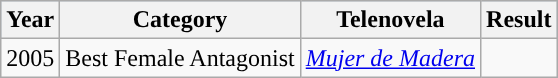<table class="wikitable">
<tr style="background:#b0c4de;">
<th>Year</th>
<th>Category</th>
<th>Telenovela</th>
<th>Result</th>
</tr>
<tr>
<td>2005</td>
<td>Best Female Antagonist</td>
<td><em><a href='#'>Mujer de Madera</a></em></td>
<td></td>
</tr>
</table>
